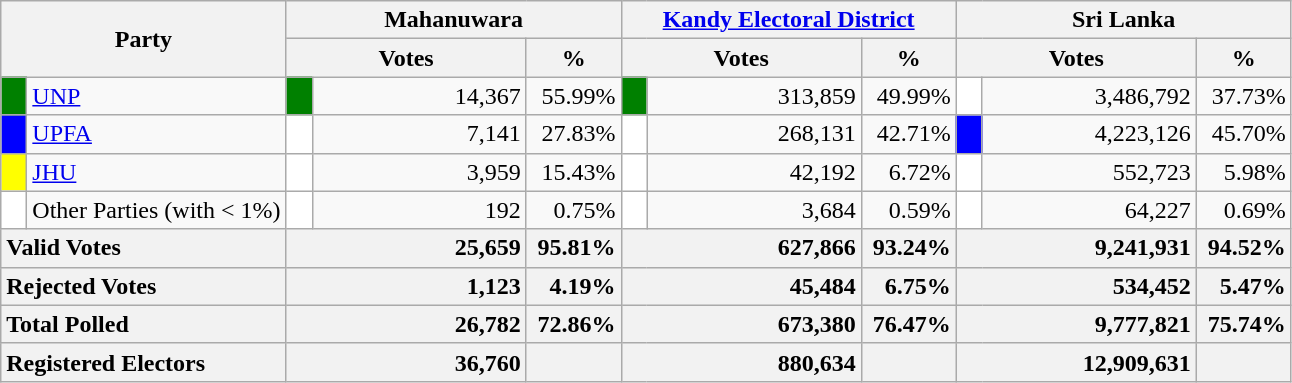<table class="wikitable">
<tr>
<th colspan="2" width="144px"rowspan="2">Party</th>
<th colspan="3" width="216px">Mahanuwara</th>
<th colspan="3" width="216px"><a href='#'>Kandy Electoral District</a></th>
<th colspan="3" width="216px">Sri Lanka</th>
</tr>
<tr>
<th colspan="2" width="144px">Votes</th>
<th>%</th>
<th colspan="2" width="144px">Votes</th>
<th>%</th>
<th colspan="2" width="144px">Votes</th>
<th>%</th>
</tr>
<tr>
<td style="background-color:green;" width="10px"></td>
<td style="text-align:left;"><a href='#'>UNP</a></td>
<td style="background-color:green;" width="10px"></td>
<td style="text-align:right;">14,367</td>
<td style="text-align:right;">55.99%</td>
<td style="background-color:green;" width="10px"></td>
<td style="text-align:right;">313,859</td>
<td style="text-align:right;">49.99%</td>
<td style="background-color:white;" width="10px"></td>
<td style="text-align:right;">3,486,792</td>
<td style="text-align:right;">37.73%</td>
</tr>
<tr>
<td style="background-color:blue;" width="10px"></td>
<td style="text-align:left;"><a href='#'>UPFA</a></td>
<td style="background-color:white;" width="10px"></td>
<td style="text-align:right;">7,141</td>
<td style="text-align:right;">27.83%</td>
<td style="background-color:white;" width="10px"></td>
<td style="text-align:right;">268,131</td>
<td style="text-align:right;">42.71%</td>
<td style="background-color:blue;" width="10px"></td>
<td style="text-align:right;">4,223,126</td>
<td style="text-align:right;">45.70%</td>
</tr>
<tr>
<td style="background-color:yellow;" width="10px"></td>
<td style="text-align:left;"><a href='#'>JHU</a></td>
<td style="background-color:white;" width="10px"></td>
<td style="text-align:right;">3,959</td>
<td style="text-align:right;">15.43%</td>
<td style="background-color:white;" width="10px"></td>
<td style="text-align:right;">42,192</td>
<td style="text-align:right;">6.72%</td>
<td style="background-color:white;" width="10px"></td>
<td style="text-align:right;">552,723</td>
<td style="text-align:right;">5.98%</td>
</tr>
<tr>
<td style="background-color:white;" width="10px"></td>
<td style="text-align:left;">Other Parties (with < 1%)</td>
<td style="background-color:white;" width="10px"></td>
<td style="text-align:right;">192</td>
<td style="text-align:right;">0.75%</td>
<td style="background-color:white;" width="10px"></td>
<td style="text-align:right;">3,684</td>
<td style="text-align:right;">0.59%</td>
<td style="background-color:white;" width="10px"></td>
<td style="text-align:right;">64,227</td>
<td style="text-align:right;">0.69%</td>
</tr>
<tr>
<th colspan="2" width="144px"style="text-align:left;">Valid Votes</th>
<th style="text-align:right;"colspan="2" width="144px">25,659</th>
<th style="text-align:right;">95.81%</th>
<th style="text-align:right;"colspan="2" width="144px">627,866</th>
<th style="text-align:right;">93.24%</th>
<th style="text-align:right;"colspan="2" width="144px">9,241,931</th>
<th style="text-align:right;">94.52%</th>
</tr>
<tr>
<th colspan="2" width="144px"style="text-align:left;">Rejected Votes</th>
<th style="text-align:right;"colspan="2" width="144px">1,123</th>
<th style="text-align:right;">4.19%</th>
<th style="text-align:right;"colspan="2" width="144px">45,484</th>
<th style="text-align:right;">6.75%</th>
<th style="text-align:right;"colspan="2" width="144px">534,452</th>
<th style="text-align:right;">5.47%</th>
</tr>
<tr>
<th colspan="2" width="144px"style="text-align:left;">Total Polled</th>
<th style="text-align:right;"colspan="2" width="144px">26,782</th>
<th style="text-align:right;">72.86%</th>
<th style="text-align:right;"colspan="2" width="144px">673,380</th>
<th style="text-align:right;">76.47%</th>
<th style="text-align:right;"colspan="2" width="144px">9,777,821</th>
<th style="text-align:right;">75.74%</th>
</tr>
<tr>
<th colspan="2" width="144px"style="text-align:left;">Registered Electors</th>
<th style="text-align:right;"colspan="2" width="144px">36,760</th>
<th></th>
<th style="text-align:right;"colspan="2" width="144px">880,634</th>
<th></th>
<th style="text-align:right;"colspan="2" width="144px">12,909,631</th>
<th></th>
</tr>
</table>
